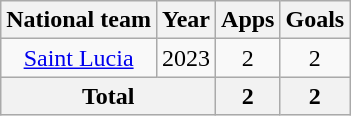<table class="wikitable" style="text-align: center;">
<tr>
<th>National team</th>
<th>Year</th>
<th>Apps</th>
<th>Goals</th>
</tr>
<tr>
<td rowspan="1"><a href='#'>Saint Lucia</a></td>
<td>2023</td>
<td>2</td>
<td>2</td>
</tr>
<tr>
<th colspan="2">Total</th>
<th>2</th>
<th>2</th>
</tr>
</table>
